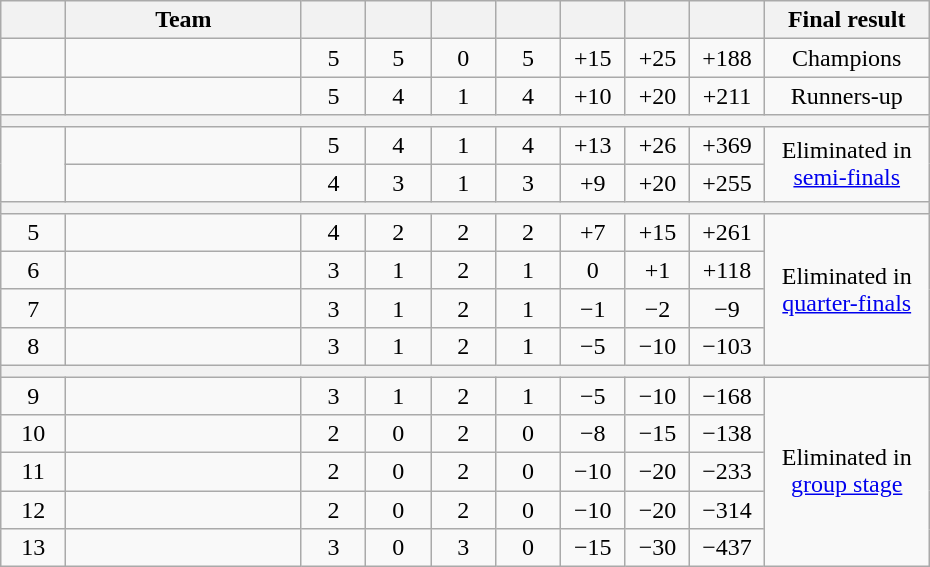<table class=wikitable style="text-align:center;" width=620>
<tr>
<th width=5.5%></th>
<th width=20%>Team</th>
<th width=5.5%></th>
<th width=5.5%></th>
<th width=5.5%></th>
<th width=5.5%></th>
<th width=5.5%></th>
<th width=5.5%></th>
<th width=5.5%></th>
<th width=14%>Final result</th>
</tr>
<tr>
<td></td>
<td align="left"></td>
<td>5</td>
<td>5</td>
<td>0</td>
<td>5</td>
<td>+15</td>
<td>+25</td>
<td>+188</td>
<td>Champions</td>
</tr>
<tr>
<td></td>
<td align="left"></td>
<td>5</td>
<td>4</td>
<td>1</td>
<td>4</td>
<td>+10</td>
<td>+20</td>
<td>+211</td>
<td>Runners-up</td>
</tr>
<tr>
<th colspan="10"></th>
</tr>
<tr>
<td rowspan="2"></td>
<td align="left"></td>
<td>5</td>
<td>4</td>
<td>1</td>
<td>4</td>
<td>+13</td>
<td>+26</td>
<td>+369</td>
<td rowspan="2">Eliminated in <a href='#'>semi-finals</a></td>
</tr>
<tr>
<td align="left"></td>
<td>4</td>
<td>3</td>
<td>1</td>
<td>3</td>
<td>+9</td>
<td>+20</td>
<td>+255</td>
</tr>
<tr>
<th colspan="10"></th>
</tr>
<tr>
<td>5</td>
<td align="left"></td>
<td>4</td>
<td>2</td>
<td>2</td>
<td>2</td>
<td>+7</td>
<td>+15</td>
<td>+261</td>
<td rowspan="4">Eliminated in <a href='#'>quarter-finals</a></td>
</tr>
<tr>
<td>6</td>
<td align="left"></td>
<td>3</td>
<td>1</td>
<td>2</td>
<td>1</td>
<td>0</td>
<td>+1</td>
<td>+118</td>
</tr>
<tr>
<td>7</td>
<td align="left"></td>
<td>3</td>
<td>1</td>
<td>2</td>
<td>1</td>
<td>−1</td>
<td>−2</td>
<td>−9</td>
</tr>
<tr>
<td>8</td>
<td align="left"></td>
<td>3</td>
<td>1</td>
<td>2</td>
<td>1</td>
<td>−5</td>
<td>−10</td>
<td>−103</td>
</tr>
<tr>
<th colspan="10"></th>
</tr>
<tr>
<td>9</td>
<td align="left"></td>
<td>3</td>
<td>1</td>
<td>2</td>
<td>1</td>
<td>−5</td>
<td>−10</td>
<td>−168</td>
<td rowspan="5">Eliminated in <a href='#'>group stage</a></td>
</tr>
<tr>
<td>10</td>
<td align="left"></td>
<td>2</td>
<td>0</td>
<td>2</td>
<td>0</td>
<td>−8</td>
<td>−15</td>
<td>−138</td>
</tr>
<tr>
<td>11</td>
<td align="left"></td>
<td>2</td>
<td>0</td>
<td>2</td>
<td>0</td>
<td>−10</td>
<td>−20</td>
<td>−233</td>
</tr>
<tr>
<td>12</td>
<td align="left"></td>
<td>2</td>
<td>0</td>
<td>2</td>
<td>0</td>
<td>−10</td>
<td>−20</td>
<td>−314</td>
</tr>
<tr>
<td>13</td>
<td align="left"></td>
<td>3</td>
<td>0</td>
<td>3</td>
<td>0</td>
<td>−15</td>
<td>−30</td>
<td>−437</td>
</tr>
</table>
